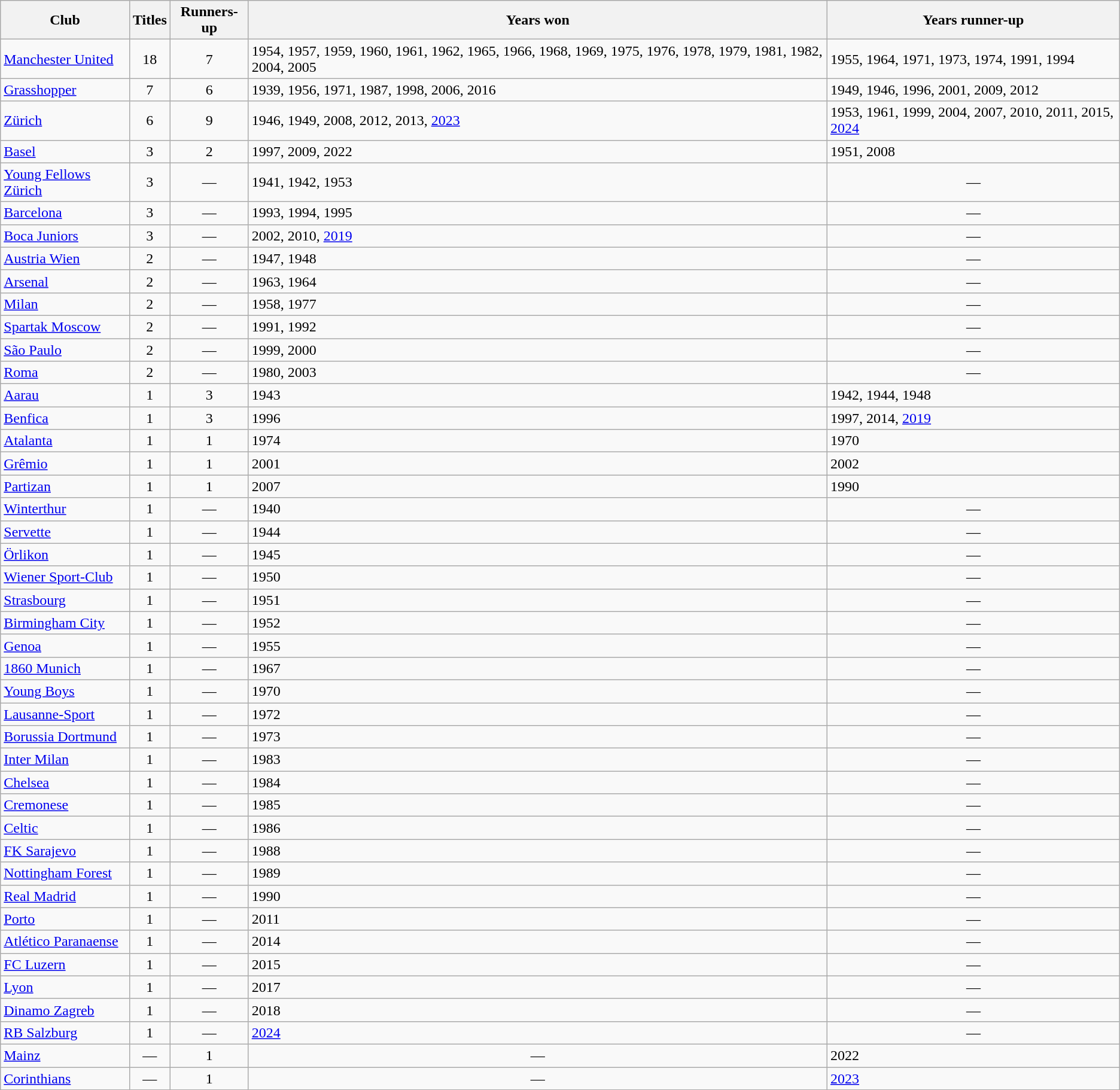<table class="wikitable sortable" style="text-align: center;">
<tr>
<th scope="col">Club</th>
<th scope="col">Titles</th>
<th scope="col">Runners-up</th>
<th scope="col">Years won</th>
<th scope="col">Years runner-up</th>
</tr>
<tr>
<td style="text-align:left"> <a href='#'>Manchester United</a></td>
<td>18</td>
<td>7</td>
<td style="text-align:left">1954, 1957, 1959, 1960, 1961, 1962, 1965, 1966, 1968, 1969, 1975, 1976, 1978, 1979, 1981, 1982, 2004, 2005</td>
<td style="text-align:left">1955, 1964, 1971, 1973, 1974, 1991, 1994</td>
</tr>
<tr>
<td style="text-align:left"> <a href='#'>Grasshopper</a></td>
<td>7</td>
<td>6</td>
<td style="text-align:left">1939, 1956, 1971, 1987, 1998, 2006, 2016</td>
<td style="text-align:left">1949, 1946, 1996, 2001, 2009, 2012</td>
</tr>
<tr>
<td style="text-align:left"> <a href='#'>Zürich</a></td>
<td>6</td>
<td>9</td>
<td style="text-align:left">1946, 1949, 2008, 2012, 2013, <a href='#'>2023</a></td>
<td style="text-align:left">1953, 1961, 1999, 2004, 2007, 2010, 2011, 2015, <a href='#'>2024</a></td>
</tr>
<tr>
<td style="text-align:left"> <a href='#'>Basel</a></td>
<td>3</td>
<td>2</td>
<td style="text-align:left">1997, 2009, 2022</td>
<td style="text-align:left">1951, 2008</td>
</tr>
<tr>
<td style="text-align:left"> <a href='#'>Young Fellows Zürich</a></td>
<td>3</td>
<td>—</td>
<td style="text-align:left">1941, 1942, 1953</td>
<td>—</td>
</tr>
<tr>
<td style="text-align:left"> <a href='#'>Barcelona</a></td>
<td>3</td>
<td>—</td>
<td style="text-align:left">1993, 1994, 1995</td>
<td>—</td>
</tr>
<tr>
<td style="text-align:left"> <a href='#'>Boca Juniors</a></td>
<td>3</td>
<td>—</td>
<td style="text-align:left">2002, 2010, <a href='#'>2019</a></td>
<td>—</td>
</tr>
<tr>
<td style="text-align:left"> <a href='#'>Austria Wien</a></td>
<td>2</td>
<td>—</td>
<td style="text-align:left">1947, 1948</td>
<td>—</td>
</tr>
<tr>
<td style="text-align:left"> <a href='#'>Arsenal</a></td>
<td>2</td>
<td>—</td>
<td style="text-align:left">1963, 1964</td>
<td>—</td>
</tr>
<tr>
<td style="text-align:left"> <a href='#'>Milan</a></td>
<td>2</td>
<td>—</td>
<td style="text-align:left">1958, 1977</td>
<td>—</td>
</tr>
<tr>
<td style="text-align:left"> <a href='#'>Spartak Moscow</a></td>
<td>2</td>
<td>—</td>
<td style="text-align:left">1991, 1992</td>
<td>—</td>
</tr>
<tr>
<td style="text-align:left"> <a href='#'>São Paulo</a></td>
<td>2</td>
<td>—</td>
<td style="text-align:left">1999, 2000</td>
<td>—</td>
</tr>
<tr>
<td style="text-align:left"> <a href='#'>Roma</a></td>
<td>2</td>
<td>—</td>
<td style="text-align:left">1980, 2003</td>
<td>—</td>
</tr>
<tr>
<td style="text-align:left"> <a href='#'>Aarau</a></td>
<td>1</td>
<td>3</td>
<td style="text-align:left">1943</td>
<td style="text-align:left">1942, 1944, 1948</td>
</tr>
<tr>
<td style="text-align:left"> <a href='#'>Benfica</a></td>
<td>1</td>
<td>3</td>
<td style="text-align:left">1996</td>
<td style="text-align:left">1997, 2014, <a href='#'>2019</a></td>
</tr>
<tr>
<td style="text-align:left"> <a href='#'>Atalanta</a></td>
<td>1</td>
<td>1</td>
<td style="text-align:left">1974</td>
<td style="text-align:left">1970</td>
</tr>
<tr>
<td style="text-align:left"> <a href='#'>Grêmio</a></td>
<td>1</td>
<td>1</td>
<td style="text-align:left">2001</td>
<td style="text-align:left">2002</td>
</tr>
<tr>
<td style="text-align:left"> <a href='#'>Partizan</a></td>
<td>1</td>
<td>1</td>
<td style="text-align:left">2007</td>
<td style="text-align:left">1990</td>
</tr>
<tr>
<td style="text-align:left"> <a href='#'>Winterthur</a></td>
<td>1</td>
<td>—</td>
<td style="text-align:left">1940</td>
<td>—</td>
</tr>
<tr>
<td style="text-align:left"> <a href='#'>Servette</a></td>
<td>1</td>
<td>—</td>
<td style="text-align:left">1944</td>
<td>—</td>
</tr>
<tr>
<td style="text-align:left"> <a href='#'>Örlikon</a></td>
<td>1</td>
<td>—</td>
<td style="text-align:left">1945</td>
<td>—</td>
</tr>
<tr>
<td style="text-align:left"> <a href='#'>Wiener Sport-Club</a></td>
<td>1</td>
<td>—</td>
<td style="text-align:left">1950</td>
<td>—</td>
</tr>
<tr>
<td style="text-align:left"> <a href='#'>Strasbourg</a></td>
<td>1</td>
<td>—</td>
<td style="text-align:left">1951</td>
<td>—</td>
</tr>
<tr>
<td style="text-align:left"> <a href='#'>Birmingham City</a></td>
<td>1</td>
<td>—</td>
<td style="text-align:left">1952</td>
<td>—</td>
</tr>
<tr>
<td style="text-align:left"> <a href='#'>Genoa</a></td>
<td>1</td>
<td>—</td>
<td style="text-align:left">1955</td>
<td>—</td>
</tr>
<tr>
<td style="text-align:left"> <a href='#'>1860 Munich</a></td>
<td>1</td>
<td>—</td>
<td style="text-align:left">1967</td>
<td>—</td>
</tr>
<tr>
<td style="text-align:left"> <a href='#'>Young Boys</a></td>
<td>1</td>
<td>—</td>
<td style="text-align:left">1970</td>
<td>—</td>
</tr>
<tr>
<td style="text-align:left"> <a href='#'>Lausanne-Sport</a></td>
<td>1</td>
<td>—</td>
<td style="text-align:left">1972</td>
<td>—</td>
</tr>
<tr>
<td style="text-align:left"> <a href='#'>Borussia Dortmund</a></td>
<td>1</td>
<td>—</td>
<td style="text-align:left">1973</td>
<td>—</td>
</tr>
<tr>
<td style="text-align:left"> <a href='#'>Inter Milan</a></td>
<td>1</td>
<td>—</td>
<td style="text-align:left">1983</td>
<td>—</td>
</tr>
<tr>
<td style="text-align:left"> <a href='#'>Chelsea</a></td>
<td>1</td>
<td>—</td>
<td style="text-align:left">1984</td>
<td>—</td>
</tr>
<tr>
<td style="text-align:left"> <a href='#'>Cremonese</a></td>
<td>1</td>
<td>—</td>
<td style="text-align:left">1985</td>
<td>—</td>
</tr>
<tr>
<td style="text-align:left"> <a href='#'>Celtic</a></td>
<td>1</td>
<td>—</td>
<td style="text-align:left">1986</td>
<td>—</td>
</tr>
<tr>
<td style="text-align:left"> <a href='#'>FK Sarajevo</a></td>
<td>1</td>
<td>—</td>
<td style="text-align:left">1988</td>
<td>—</td>
</tr>
<tr>
<td style="text-align:left"> <a href='#'>Nottingham Forest</a></td>
<td>1</td>
<td>—</td>
<td style="text-align:left">1989</td>
<td>—</td>
</tr>
<tr>
<td style="text-align:left"> <a href='#'>Real Madrid</a></td>
<td>1</td>
<td>—</td>
<td style="text-align:left">1990</td>
<td>—</td>
</tr>
<tr>
<td style="text-align:left"> <a href='#'>Porto</a></td>
<td>1</td>
<td>—</td>
<td style="text-align:left">2011</td>
<td>—</td>
</tr>
<tr>
<td style="text-align:left"> <a href='#'>Atlético Paranaense</a></td>
<td>1</td>
<td>—</td>
<td style="text-align:left">2014</td>
<td>—</td>
</tr>
<tr>
<td style="text-align:left"> <a href='#'>FC Luzern</a></td>
<td>1</td>
<td>—</td>
<td style="text-align:left">2015</td>
<td>—</td>
</tr>
<tr>
<td style="text-align:left"> <a href='#'>Lyon</a></td>
<td>1</td>
<td>—</td>
<td style="text-align:left">2017</td>
<td>—</td>
</tr>
<tr>
<td style="text-align:left"> <a href='#'>Dinamo Zagreb</a></td>
<td>1</td>
<td>—</td>
<td style="text-align:left">2018</td>
<td>—</td>
</tr>
<tr>
<td style="text-align:left"> <a href='#'>RB Salzburg</a></td>
<td>1</td>
<td>—</td>
<td style="text-align:left"><a href='#'>2024</a></td>
<td>—</td>
</tr>
<tr>
<td style="text-align:left"> <a href='#'>Mainz</a></td>
<td>—</td>
<td>1</td>
<td>—</td>
<td style="text-align:left">2022</td>
</tr>
<tr>
<td style="text-align:left"> <a href='#'>Corinthians</a></td>
<td>—</td>
<td>1</td>
<td>—</td>
<td style="text-align:left"><a href='#'>2023</a></td>
</tr>
</table>
